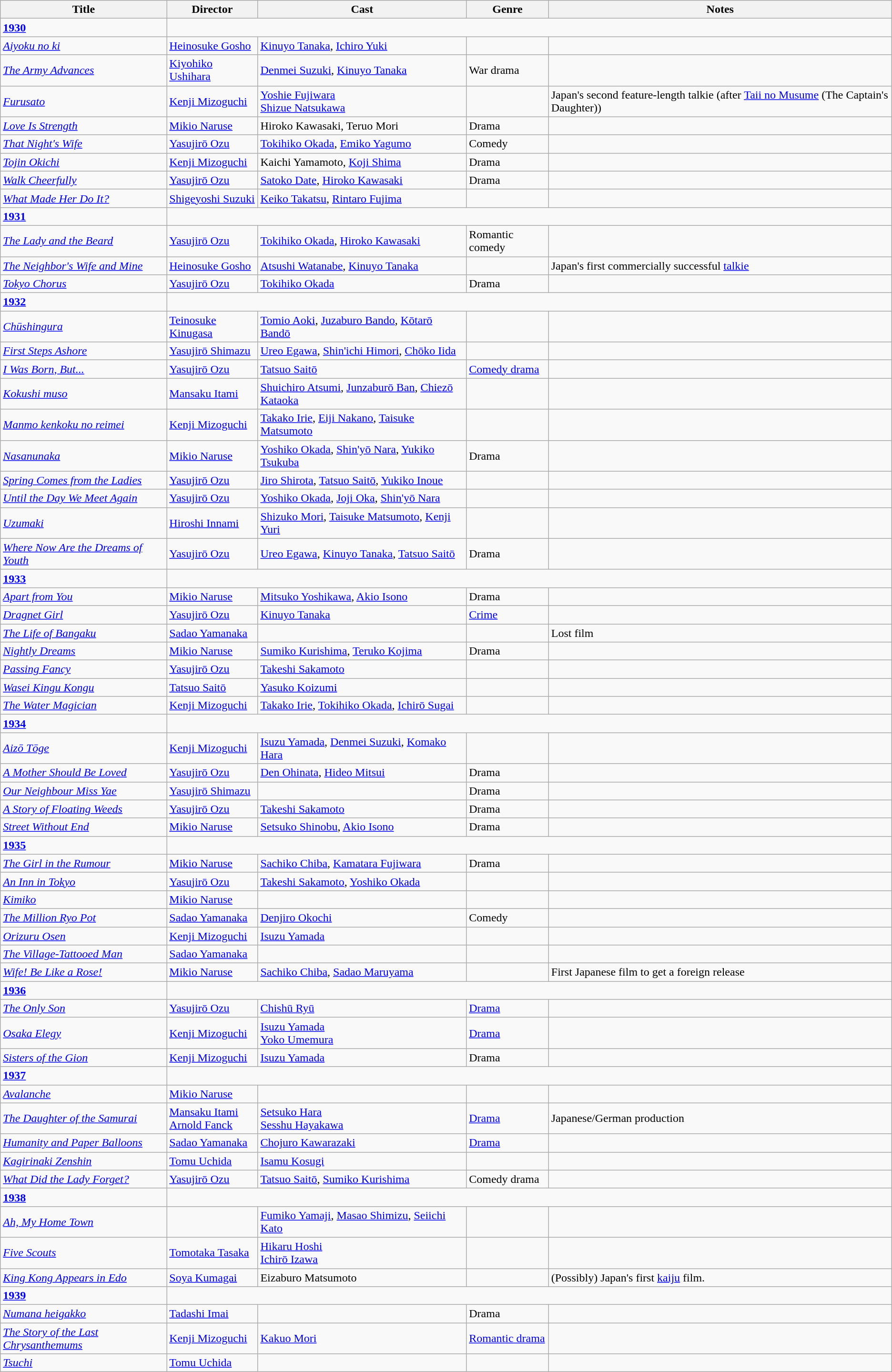<table class="wikitable">
<tr>
<th>Title</th>
<th>Director</th>
<th>Cast</th>
<th>Genre</th>
<th>Notes</th>
</tr>
<tr>
<td><strong><a href='#'>1930</a></strong></td>
</tr>
<tr>
<td><em><a href='#'>Aiyoku no ki</a></em></td>
<td><a href='#'>Heinosuke Gosho</a></td>
<td><a href='#'>Kinuyo Tanaka</a>, <a href='#'>Ichiro Yuki</a></td>
<td></td>
<td></td>
</tr>
<tr>
<td><em><a href='#'>The Army Advances</a></em></td>
<td><a href='#'>Kiyohiko Ushihara</a></td>
<td><a href='#'>Denmei Suzuki</a>, <a href='#'>Kinuyo Tanaka</a></td>
<td>War drama</td>
<td></td>
</tr>
<tr>
<td><em><a href='#'>Furusato</a></em></td>
<td><a href='#'>Kenji Mizoguchi</a></td>
<td><a href='#'>Yoshie Fujiwara</a><br><a href='#'>Shizue Natsukawa</a></td>
<td></td>
<td>Japan's second feature-length talkie (after <a href='#'>Taii no Musume</a> (The Captain's Daughter))</td>
</tr>
<tr>
<td><em><a href='#'>Love Is Strength</a></em></td>
<td><a href='#'>Mikio Naruse</a></td>
<td>Hiroko Kawasaki, Teruo Mori</td>
<td>Drama</td>
<td></td>
</tr>
<tr>
<td><em><a href='#'>That Night's Wife</a></em></td>
<td><a href='#'>Yasujirō Ozu</a></td>
<td><a href='#'>Tokihiko Okada</a>, <a href='#'>Emiko Yagumo</a></td>
<td>Comedy</td>
<td></td>
</tr>
<tr>
<td><em><a href='#'>Tojin Okichi</a></em></td>
<td><a href='#'>Kenji Mizoguchi</a></td>
<td>Kaichi Yamamoto, <a href='#'>Koji Shima</a></td>
<td>Drama</td>
<td></td>
</tr>
<tr>
<td><em><a href='#'>Walk Cheerfully</a></em></td>
<td><a href='#'>Yasujirō Ozu</a></td>
<td><a href='#'>Satoko Date</a>, <a href='#'>Hiroko Kawasaki</a></td>
<td>Drama</td>
<td></td>
</tr>
<tr>
<td><em><a href='#'>What Made Her Do It?</a></em></td>
<td><a href='#'>Shigeyoshi Suzuki</a></td>
<td><a href='#'>Keiko Takatsu</a>, <a href='#'>Rintaro Fujima</a></td>
<td></td>
<td></td>
</tr>
<tr>
<td><strong><a href='#'>1931</a></strong></td>
</tr>
<tr>
<td><em><a href='#'>The Lady and the Beard</a></em></td>
<td><a href='#'>Yasujirō Ozu</a></td>
<td><a href='#'>Tokihiko Okada</a>, <a href='#'>Hiroko Kawasaki</a></td>
<td>Romantic comedy</td>
<td></td>
</tr>
<tr>
<td><em><a href='#'>The Neighbor's Wife and Mine</a></em></td>
<td><a href='#'>Heinosuke Gosho</a></td>
<td><a href='#'>Atsushi Watanabe</a>, <a href='#'>Kinuyo Tanaka</a></td>
<td></td>
<td>Japan's first commercially successful <a href='#'>talkie</a></td>
</tr>
<tr>
<td><em><a href='#'>Tokyo Chorus</a></em></td>
<td><a href='#'>Yasujirō Ozu</a></td>
<td><a href='#'>Tokihiko Okada</a></td>
<td>Drama</td>
<td></td>
</tr>
<tr>
<td><strong><a href='#'>1932</a></strong></td>
</tr>
<tr>
<td><em><a href='#'>Chūshingura</a></em></td>
<td><a href='#'>Teinosuke Kinugasa</a></td>
<td><a href='#'>Tomio Aoki</a>, <a href='#'>Juzaburo Bando</a>, <a href='#'>Kōtarō Bandō</a></td>
<td></td>
<td></td>
</tr>
<tr>
<td><em><a href='#'>First Steps Ashore</a></em></td>
<td><a href='#'>Yasujirō Shimazu</a></td>
<td><a href='#'>Ureo Egawa</a>, <a href='#'>Shin'ichi Himori</a>, <a href='#'>Chōko Iida</a></td>
<td></td>
<td></td>
</tr>
<tr>
<td><em><a href='#'>I Was Born, But...</a></em></td>
<td><a href='#'>Yasujirō Ozu</a></td>
<td><a href='#'>Tatsuo Saitō</a></td>
<td><a href='#'>Comedy drama</a></td>
<td></td>
</tr>
<tr>
<td><em><a href='#'>Kokushi muso</a></em></td>
<td><a href='#'>Mansaku Itami</a></td>
<td><a href='#'>Shuichiro Atsumi</a>, <a href='#'>Junzaburō Ban</a>, <a href='#'>Chiezō Kataoka</a></td>
<td></td>
<td></td>
</tr>
<tr>
<td><em><a href='#'>Manmo kenkoku no reimei</a></em></td>
<td><a href='#'>Kenji Mizoguchi</a></td>
<td><a href='#'>Takako Irie</a>, <a href='#'>Eiji Nakano</a>, <a href='#'>Taisuke Matsumoto</a></td>
<td></td>
<td></td>
</tr>
<tr>
<td><em><a href='#'>Nasanunaka</a></em></td>
<td><a href='#'>Mikio Naruse</a></td>
<td><a href='#'>Yoshiko Okada</a>, <a href='#'>Shin'yō Nara</a>, <a href='#'>Yukiko Tsukuba</a></td>
<td>Drama</td>
<td></td>
</tr>
<tr>
<td><em><a href='#'>Spring Comes from the Ladies</a></em></td>
<td><a href='#'>Yasujirō Ozu</a></td>
<td><a href='#'>Jiro Shirota</a>, <a href='#'>Tatsuo Saitō</a>, <a href='#'>Yukiko Inoue</a></td>
<td></td>
<td></td>
</tr>
<tr>
<td><em><a href='#'>Until the Day We Meet Again</a></em></td>
<td><a href='#'>Yasujirō Ozu</a></td>
<td><a href='#'>Yoshiko Okada</a>, <a href='#'>Joji Oka</a>, <a href='#'>Shin'yō Nara</a></td>
<td></td>
<td></td>
</tr>
<tr>
<td><em><a href='#'>Uzumaki</a></em></td>
<td><a href='#'>Hiroshi Innami</a></td>
<td><a href='#'>Shizuko Mori</a>, <a href='#'>Taisuke Matsumoto</a>, <a href='#'>Kenji Yuri</a></td>
<td></td>
<td></td>
</tr>
<tr>
<td><em><a href='#'>Where Now Are the Dreams of Youth</a></em></td>
<td><a href='#'>Yasujirō Ozu</a></td>
<td><a href='#'>Ureo Egawa</a>, <a href='#'>Kinuyo Tanaka</a>, <a href='#'>Tatsuo Saitō</a></td>
<td>Drama</td>
<td></td>
</tr>
<tr>
<td><strong><a href='#'>1933</a></strong></td>
</tr>
<tr>
<td><em><a href='#'>Apart from You</a></em></td>
<td><a href='#'>Mikio Naruse</a></td>
<td><a href='#'>Mitsuko Yoshikawa</a>, <a href='#'>Akio Isono</a></td>
<td>Drama</td>
<td></td>
</tr>
<tr>
<td><em><a href='#'>Dragnet Girl</a></em></td>
<td><a href='#'>Yasujirō Ozu</a></td>
<td><a href='#'>Kinuyo Tanaka</a></td>
<td><a href='#'>Crime</a></td>
<td></td>
</tr>
<tr>
<td><em><a href='#'>The Life of Bangaku</a></em></td>
<td><a href='#'>Sadao Yamanaka</a></td>
<td></td>
<td></td>
<td>Lost film </td>
</tr>
<tr>
<td><em><a href='#'>Nightly Dreams</a></em></td>
<td><a href='#'>Mikio Naruse</a></td>
<td><a href='#'>Sumiko Kurishima</a>, <a href='#'>Teruko Kojima</a></td>
<td>Drama</td>
<td></td>
</tr>
<tr>
<td><em><a href='#'>Passing Fancy</a></em></td>
<td><a href='#'>Yasujirō Ozu</a></td>
<td><a href='#'>Takeshi Sakamoto</a></td>
<td></td>
<td></td>
</tr>
<tr>
<td><em><a href='#'>Wasei Kingu Kongu</a></em></td>
<td><a href='#'>Tatsuo Saitō</a></td>
<td><a href='#'>Yasuko Koizumi</a></td>
<td></td>
<td></td>
</tr>
<tr>
<td><em><a href='#'>The Water Magician</a></em></td>
<td><a href='#'>Kenji Mizoguchi</a></td>
<td><a href='#'>Takako Irie</a>, <a href='#'>Tokihiko Okada</a>, <a href='#'>Ichirō Sugai</a></td>
<td></td>
<td></td>
</tr>
<tr>
<td><strong><a href='#'>1934</a></strong></td>
</tr>
<tr>
<td><em><a href='#'>Aizō Tōge</a></em></td>
<td><a href='#'>Kenji Mizoguchi</a></td>
<td><a href='#'>Isuzu Yamada</a>, <a href='#'>Denmei Suzuki</a>, <a href='#'>Komako Hara</a></td>
<td></td>
<td></td>
</tr>
<tr>
<td><em><a href='#'>A Mother Should Be Loved</a></em></td>
<td><a href='#'>Yasujirō Ozu</a></td>
<td><a href='#'>Den Ohinata</a>, <a href='#'>Hideo Mitsui</a></td>
<td>Drama</td>
<td></td>
</tr>
<tr>
<td><em><a href='#'>Our Neighbour Miss Yae</a></em></td>
<td><a href='#'>Yasujirō Shimazu</a></td>
<td></td>
<td>Drama</td>
<td></td>
</tr>
<tr>
<td><em><a href='#'>A Story of Floating Weeds</a></em></td>
<td><a href='#'>Yasujirō Ozu</a></td>
<td><a href='#'>Takeshi Sakamoto</a></td>
<td>Drama</td>
<td></td>
</tr>
<tr>
<td><em><a href='#'>Street Without End</a></em></td>
<td><a href='#'>Mikio Naruse</a></td>
<td><a href='#'>Setsuko Shinobu</a>, <a href='#'>Akio Isono</a></td>
<td>Drama</td>
<td></td>
</tr>
<tr>
<td><strong><a href='#'>1935</a></strong></td>
</tr>
<tr>
<td><em><a href='#'>The Girl in the Rumour</a></em></td>
<td><a href='#'>Mikio Naruse</a></td>
<td><a href='#'>Sachiko Chiba</a>, <a href='#'>Kamatara Fujiwara</a></td>
<td>Drama</td>
<td></td>
</tr>
<tr>
<td><em><a href='#'>An Inn in Tokyo</a></em></td>
<td><a href='#'>Yasujirō Ozu</a></td>
<td><a href='#'>Takeshi Sakamoto</a>, <a href='#'>Yoshiko Okada</a></td>
<td></td>
<td></td>
</tr>
<tr>
<td><em><a href='#'>Kimiko</a></em></td>
<td><a href='#'>Mikio Naruse</a></td>
<td></td>
<td></td>
<td></td>
</tr>
<tr>
<td><em><a href='#'>The Million Ryo Pot</a></em></td>
<td><a href='#'>Sadao Yamanaka</a></td>
<td><a href='#'>Denjiro Okochi</a></td>
<td>Comedy</td>
<td></td>
</tr>
<tr>
<td><em><a href='#'>Orizuru Osen</a></em></td>
<td><a href='#'>Kenji Mizoguchi</a></td>
<td><a href='#'>Isuzu Yamada</a></td>
<td></td>
<td></td>
</tr>
<tr>
<td><em><a href='#'>The Village-Tattooed Man</a></em></td>
<td><a href='#'>Sadao Yamanaka</a></td>
<td></td>
<td></td>
<td></td>
</tr>
<tr>
<td><em><a href='#'>Wife! Be Like a Rose!</a></em></td>
<td><a href='#'>Mikio Naruse</a></td>
<td><a href='#'>Sachiko Chiba</a>, <a href='#'>Sadao Maruyama</a></td>
<td></td>
<td>First Japanese film to get a foreign release </td>
</tr>
<tr>
<td><strong><a href='#'>1936</a></strong></td>
</tr>
<tr>
<td><em><a href='#'>The Only Son</a></em></td>
<td><a href='#'>Yasujirō Ozu</a></td>
<td><a href='#'>Chishū Ryū</a></td>
<td><a href='#'>Drama</a></td>
<td></td>
</tr>
<tr>
<td><em><a href='#'>Osaka Elegy</a></em></td>
<td><a href='#'>Kenji Mizoguchi</a></td>
<td><a href='#'>Isuzu Yamada</a><br><a href='#'>Yoko Umemura</a></td>
<td><a href='#'>Drama</a></td>
<td></td>
</tr>
<tr>
<td><em><a href='#'>Sisters of the Gion</a></em></td>
<td><a href='#'>Kenji Mizoguchi</a></td>
<td><a href='#'>Isuzu Yamada</a></td>
<td>Drama</td>
<td></td>
</tr>
<tr>
<td><strong><a href='#'>1937</a></strong></td>
</tr>
<tr>
<td><em><a href='#'>Avalanche</a></em></td>
<td><a href='#'>Mikio Naruse</a></td>
<td></td>
<td></td>
<td></td>
</tr>
<tr>
<td><em><a href='#'>The Daughter of the Samurai</a></em></td>
<td><a href='#'>Mansaku Itami</a><br><a href='#'>Arnold Fanck</a></td>
<td><a href='#'>Setsuko Hara</a><br><a href='#'>Sesshu Hayakawa</a></td>
<td><a href='#'>Drama</a></td>
<td>Japanese/German production</td>
</tr>
<tr>
<td><em><a href='#'>Humanity and Paper Balloons</a></em></td>
<td><a href='#'>Sadao Yamanaka</a></td>
<td><a href='#'>Chojuro Kawarazaki</a></td>
<td><a href='#'>Drama</a></td>
<td></td>
</tr>
<tr>
<td><em><a href='#'>Kagirinaki Zenshin</a></em></td>
<td><a href='#'>Tomu Uchida</a></td>
<td><a href='#'>Isamu Kosugi</a></td>
<td></td>
<td></td>
</tr>
<tr>
<td><em><a href='#'>What Did the Lady Forget?</a></em></td>
<td><a href='#'>Yasujirō Ozu</a></td>
<td><a href='#'>Tatsuo Saitō</a>, <a href='#'>Sumiko Kurishima</a></td>
<td>Comedy drama</td>
<td></td>
</tr>
<tr>
<td><strong><a href='#'>1938</a></strong></td>
</tr>
<tr>
<td><em><a href='#'>Ah, My Home Town</a></em></td>
<td></td>
<td><a href='#'>Fumiko Yamaji</a>, <a href='#'>Masao Shimizu</a>, <a href='#'>Seiichi Kato</a></td>
<td></td>
<td></td>
</tr>
<tr>
<td><em><a href='#'>Five Scouts</a></em></td>
<td><a href='#'>Tomotaka Tasaka</a></td>
<td><a href='#'>Hikaru Hoshi</a><br><a href='#'>Ichirō Izawa</a></td>
<td></td>
<td></td>
</tr>
<tr>
<td><em><a href='#'>King Kong Appears in Edo</a></em></td>
<td><a href='#'>Soya Kumagai</a></td>
<td>Eizaburo Matsumoto</td>
<td></td>
<td>(Possibly) Japan's first <a href='#'>kaiju</a> film.</td>
</tr>
<tr>
<td><strong><a href='#'>1939</a></strong></td>
</tr>
<tr>
<td><em><a href='#'>Numana heigakko</a></em></td>
<td><a href='#'>Tadashi Imai</a></td>
<td></td>
<td>Drama</td>
<td></td>
</tr>
<tr>
<td><em><a href='#'>The Story of the Last Chrysanthemums</a></em></td>
<td><a href='#'>Kenji Mizoguchi</a></td>
<td><a href='#'>Kakuo Mori</a></td>
<td><a href='#'>Romantic drama</a></td>
<td></td>
</tr>
<tr>
<td><em><a href='#'>Tsuchi</a></em></td>
<td><a href='#'>Tomu Uchida</a></td>
<td></td>
<td></td>
<td></td>
</tr>
</table>
